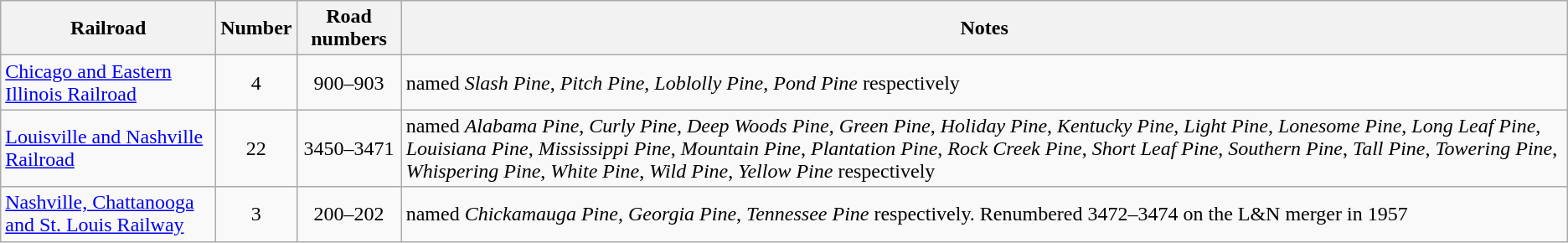<table class="wikitable">
<tr>
<th>Railroad</th>
<th>Number</th>
<th>Road numbers</th>
<th>Notes</th>
</tr>
<tr>
<td><a href='#'>Chicago and Eastern Illinois Railroad</a></td>
<td align=center>4</td>
<td align=center>900–903</td>
<td>named <em>Slash Pine</em>, <em>Pitch Pine</em>, <em>Loblolly Pine</em>, <em>Pond Pine</em> respectively</td>
</tr>
<tr>
<td><a href='#'>Louisville and Nashville Railroad</a></td>
<td align=center>22</td>
<td align=center>3450–3471</td>
<td>named <em>Alabama Pine</em>, <em>Curly Pine</em>, <em>Deep Woods Pine</em>, <em>Green Pine</em>, <em>Holiday Pine</em>, <em>Kentucky Pine</em>, <em>Light Pine</em>, <em>Lonesome Pine</em>, <em>Long Leaf Pine</em>, <em>Louisiana Pine</em>, <em>Mississippi Pine</em>, <em>Mountain Pine</em>, <em>Plantation Pine</em>, <em>Rock Creek Pine</em>, <em>Short Leaf Pine</em>, <em>Southern Pine</em>, <em>Tall Pine</em>, <em>Towering Pine</em>, <em>Whispering Pine</em>, <em>White Pine</em>, <em>Wild Pine</em>, <em>Yellow Pine</em> respectively</td>
</tr>
<tr>
<td><a href='#'>Nashville, Chattanooga and St. Louis Railway</a></td>
<td align=center>3</td>
<td align=center>200–202</td>
<td>named <em>Chickamauga Pine</em>, <em>Georgia Pine</em>, <em>Tennessee Pine</em> respectively. Renumbered 3472–3474 on the L&N merger in 1957</td>
</tr>
</table>
